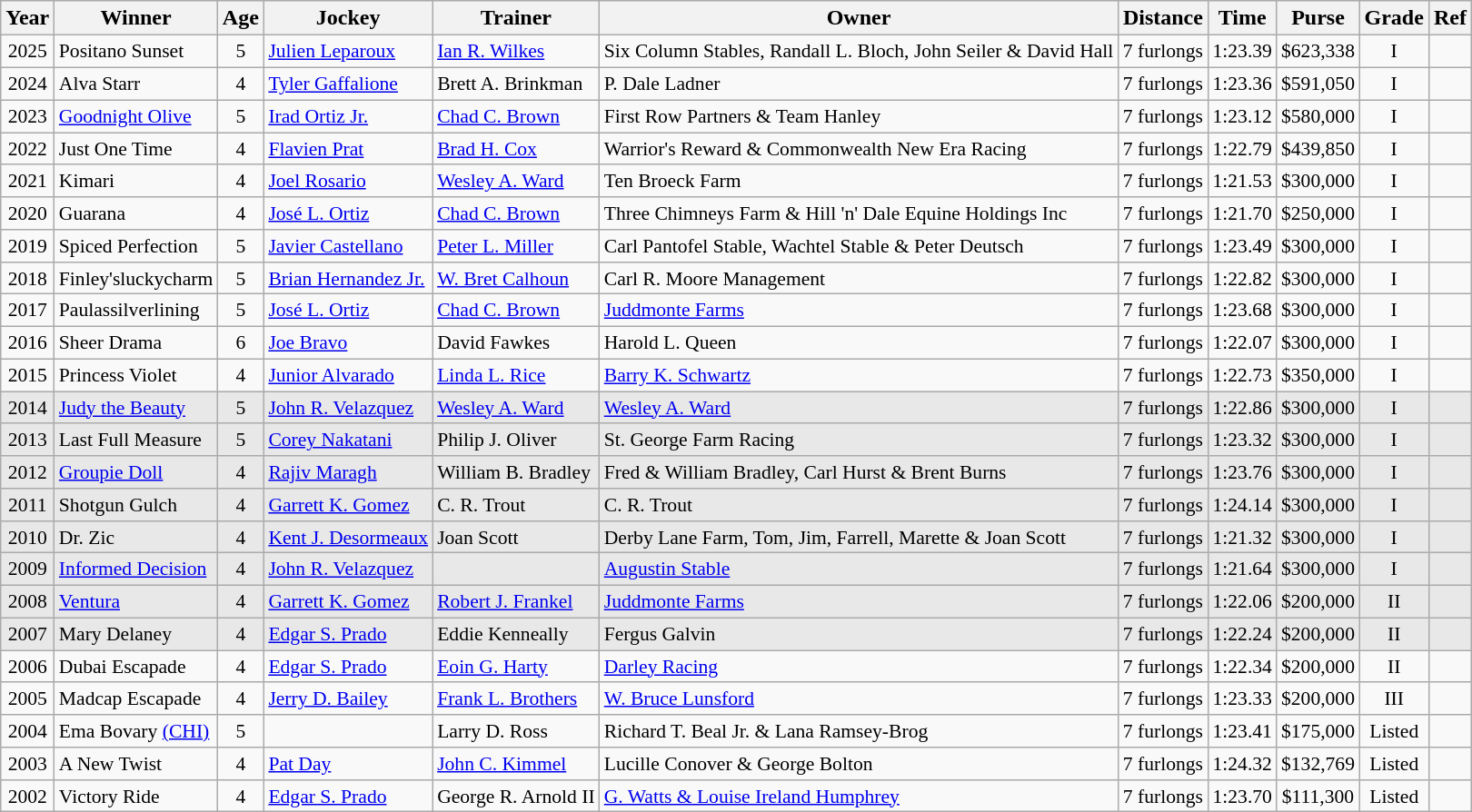<table class="wikitable sortable">
<tr>
<th>Year</th>
<th>Winner</th>
<th>Age</th>
<th>Jockey</th>
<th>Trainer</th>
<th>Owner</th>
<th>Distance</th>
<th>Time</th>
<th>Purse</th>
<th>Grade</th>
<th>Ref</th>
</tr>
<tr style="font-size:90%;">
<td align=center>2025</td>
<td>Positano Sunset</td>
<td align=center>5</td>
<td><a href='#'>Julien Leparoux</a></td>
<td><a href='#'>Ian R. Wilkes</a></td>
<td>Six Column Stables, Randall L. Bloch, John Seiler & David Hall</td>
<td align=center>7 furlongs</td>
<td align=center>1:23.39</td>
<td align=center>$623,338</td>
<td align=center>I</td>
<td></td>
</tr>
<tr style="font-size:90%;"8>
<td align=center>2024</td>
<td>Alva Starr</td>
<td align=center>4</td>
<td><a href='#'>Tyler Gaffalione</a></td>
<td>Brett A. Brinkman</td>
<td>P. Dale Ladner</td>
<td align=center>7 furlongs</td>
<td align=center>1:23.36</td>
<td align=center>$591,050</td>
<td align=center>I</td>
<td></td>
</tr>
<tr style="font-size:90%;">
<td align=center>2023</td>
<td><a href='#'>Goodnight Olive</a></td>
<td align=center>5</td>
<td><a href='#'>Irad Ortiz Jr.</a></td>
<td><a href='#'>Chad C. Brown</a></td>
<td>First Row Partners & Team Hanley</td>
<td align=center>7 furlongs</td>
<td align=center>1:23.12</td>
<td align=center>$580,000</td>
<td align=center>I</td>
<td></td>
</tr>
<tr style="font-size:90%;">
<td align=center>2022</td>
<td>Just One Time</td>
<td align=center>4</td>
<td><a href='#'>Flavien Prat</a></td>
<td><a href='#'>Brad H. Cox</a></td>
<td>Warrior's Reward & Commonwealth New Era Racing</td>
<td align=center>7 furlongs</td>
<td align=center>1:22.79</td>
<td align=center>$439,850</td>
<td align=center>I</td>
<td></td>
</tr>
<tr style="font-size:90%;">
<td align=center>2021</td>
<td>Kimari</td>
<td align=center>4</td>
<td><a href='#'>Joel Rosario</a></td>
<td><a href='#'>Wesley A. Ward</a></td>
<td>Ten Broeck Farm</td>
<td align=center>7 furlongs</td>
<td align=center>1:21.53</td>
<td align=center>$300,000</td>
<td align=center>I</td>
<td></td>
</tr>
<tr style="font-size:90%;">
<td align=center>2020</td>
<td>Guarana</td>
<td align=center>4</td>
<td><a href='#'>José L. Ortiz</a></td>
<td><a href='#'>Chad C. Brown</a></td>
<td>Three Chimneys Farm & Hill 'n' Dale Equine Holdings Inc</td>
<td align=center>7 furlongs</td>
<td align=center>1:21.70</td>
<td align=center>$250,000</td>
<td align=center>I</td>
<td></td>
</tr>
<tr style="font-size:90%;">
<td align=center>2019</td>
<td>Spiced Perfection</td>
<td align=center>5</td>
<td><a href='#'>Javier Castellano</a></td>
<td><a href='#'>Peter L. Miller</a></td>
<td>Carl Pantofel Stable, Wachtel Stable & Peter Deutsch</td>
<td align=center>7 furlongs</td>
<td align=center>1:23.49</td>
<td align=center>$300,000</td>
<td align=center>I</td>
<td></td>
</tr>
<tr style="font-size:90%;">
<td align=center>2018</td>
<td>Finley'sluckycharm</td>
<td align=center>5</td>
<td><a href='#'>Brian Hernandez Jr.</a></td>
<td><a href='#'>W. Bret Calhoun</a></td>
<td>Carl R. Moore Management</td>
<td align=center>7 furlongs</td>
<td align=center>1:22.82</td>
<td align=center>$300,000</td>
<td align=center>I</td>
<td></td>
</tr>
<tr style="font-size:90%;">
<td align=center>2017</td>
<td>Paulassilverlining</td>
<td align=center>5</td>
<td><a href='#'>José L. Ortiz</a></td>
<td><a href='#'>Chad C. Brown</a></td>
<td><a href='#'>Juddmonte Farms</a></td>
<td align=center>7 furlongs</td>
<td align=center>1:23.68</td>
<td align=center>$300,000</td>
<td align=center>I</td>
<td></td>
</tr>
<tr style="font-size:90%;">
<td align=center>2016</td>
<td>Sheer Drama</td>
<td align=center>6</td>
<td><a href='#'>Joe Bravo</a></td>
<td>David Fawkes</td>
<td>Harold L. Queen</td>
<td align=center>7 furlongs</td>
<td align=center>1:22.07</td>
<td align=center>$300,000</td>
<td align=center>I</td>
<td></td>
</tr>
<tr style="font-size:90%;">
<td align=center>2015</td>
<td>Princess Violet</td>
<td align=center>4</td>
<td><a href='#'>Junior Alvarado</a></td>
<td><a href='#'>Linda L. Rice</a></td>
<td><a href='#'>Barry K. Schwartz</a></td>
<td align=center>7 furlongs</td>
<td align=center>1:22.73</td>
<td align=center>$350,000</td>
<td align=center>I</td>
<td></td>
</tr>
<tr style="font-size:90%; background-color:#E8E8E8">
<td align=center>2014</td>
<td><a href='#'>Judy the Beauty</a></td>
<td align=center>5</td>
<td><a href='#'>John R. Velazquez</a></td>
<td><a href='#'>Wesley A. Ward</a></td>
<td><a href='#'>Wesley A. Ward</a></td>
<td align=center>7 furlongs</td>
<td align=center>1:22.86</td>
<td align=center>$300,000</td>
<td align=center>I</td>
<td></td>
</tr>
<tr style="font-size:90%; background-color:#E8E8E8">
<td align=center>2013</td>
<td>Last Full Measure</td>
<td align=center>5</td>
<td><a href='#'>Corey Nakatani</a></td>
<td>Philip J. Oliver</td>
<td>St. George Farm Racing</td>
<td align=center>7 furlongs</td>
<td align=center>1:23.32</td>
<td align=center>$300,000</td>
<td align=center>I</td>
<td></td>
</tr>
<tr style="font-size:90%; background-color:#E8E8E8">
<td align=center>2012</td>
<td><a href='#'>Groupie Doll</a></td>
<td align=center>4</td>
<td><a href='#'>Rajiv Maragh</a></td>
<td>William B. Bradley</td>
<td>Fred & William Bradley, Carl Hurst & Brent Burns</td>
<td align=center>7 furlongs</td>
<td align=center>1:23.76</td>
<td align=center>$300,000</td>
<td align=center>I</td>
<td></td>
</tr>
<tr style="font-size:90%; background-color:#E8E8E8">
<td align=center>2011</td>
<td>Shotgun Gulch</td>
<td align=center>4</td>
<td><a href='#'>Garrett K. Gomez</a></td>
<td>C. R. Trout</td>
<td>C. R. Trout</td>
<td align=center>7 furlongs</td>
<td align=center>1:24.14</td>
<td align=center>$300,000</td>
<td align=center>I</td>
<td></td>
</tr>
<tr style="font-size:90%; background-color:#E8E8E8">
<td align=center>2010</td>
<td>Dr. Zic</td>
<td align=center>4</td>
<td><a href='#'>Kent J. Desormeaux</a></td>
<td>Joan Scott</td>
<td>Derby Lane Farm, Tom, Jim, Farrell, Marette & Joan Scott</td>
<td align=center>7 furlongs</td>
<td align=center>1:21.32</td>
<td align=center>$300,000</td>
<td align=center>I</td>
<td></td>
</tr>
<tr style="font-size:90%; background-color:#E8E8E8">
<td align=center>2009</td>
<td><a href='#'>Informed Decision</a></td>
<td align=center>4</td>
<td><a href='#'>John R. Velazquez</a></td>
<td></td>
<td><a href='#'>Augustin Stable</a></td>
<td align=center>7 furlongs</td>
<td align=center>1:21.64</td>
<td align=center>$300,000</td>
<td align=center>I</td>
<td></td>
</tr>
<tr style="font-size:90%; background-color:#E8E8E8">
<td align=center>2008</td>
<td><a href='#'>Ventura</a></td>
<td align=center>4</td>
<td><a href='#'>Garrett K. Gomez</a></td>
<td><a href='#'>Robert J. Frankel</a></td>
<td><a href='#'>Juddmonte Farms</a></td>
<td align=center>7 furlongs</td>
<td align=center>1:22.06</td>
<td align=center>$200,000</td>
<td align=center>II</td>
<td></td>
</tr>
<tr style="font-size:90%; background-color:#E8E8E8">
<td align=center>2007</td>
<td>Mary Delaney</td>
<td align=center>4</td>
<td><a href='#'>Edgar S. Prado</a></td>
<td>Eddie Kenneally</td>
<td>Fergus Galvin</td>
<td align=center>7 furlongs</td>
<td align=center>1:22.24</td>
<td align=center>$200,000</td>
<td align=center>II</td>
<td></td>
</tr>
<tr style="font-size:90%;">
<td align=center>2006</td>
<td>Dubai Escapade</td>
<td align=center>4</td>
<td><a href='#'>Edgar S. Prado</a></td>
<td><a href='#'>Eoin G. Harty</a></td>
<td><a href='#'>Darley Racing</a></td>
<td align=center>7 furlongs</td>
<td align=center>1:22.34</td>
<td align=center>$200,000</td>
<td align=center>II</td>
<td></td>
</tr>
<tr style="font-size:90%;">
<td align=center>2005</td>
<td>Madcap Escapade</td>
<td align=center>4</td>
<td><a href='#'>Jerry D. Bailey</a></td>
<td><a href='#'>Frank L. Brothers</a></td>
<td><a href='#'>W. Bruce Lunsford</a></td>
<td align=center>7 furlongs</td>
<td align=center>1:23.33</td>
<td align=center>$200,000</td>
<td align=center>III</td>
<td></td>
</tr>
<tr style="font-size:90%;">
<td align=center>2004</td>
<td>Ema Bovary <a href='#'>(CHI)</a></td>
<td align=center>5</td>
<td></td>
<td>Larry D. Ross</td>
<td>Richard T. Beal Jr. & Lana Ramsey-Brog</td>
<td align=center>7 furlongs</td>
<td align=center>1:23.41</td>
<td align=center>$175,000</td>
<td align=center>Listed</td>
<td></td>
</tr>
<tr style="font-size:90%;">
<td align=center>2003</td>
<td>A New Twist</td>
<td align=center>4</td>
<td><a href='#'>Pat Day</a></td>
<td><a href='#'>John C. Kimmel</a></td>
<td>Lucille Conover & George Bolton</td>
<td align=center>7 furlongs</td>
<td align=center>1:24.32</td>
<td align=center>$132,769</td>
<td align=center>Listed</td>
<td></td>
</tr>
<tr style="font-size:90%;">
<td align=center>2002</td>
<td>Victory Ride</td>
<td align=center>4</td>
<td><a href='#'>Edgar S. Prado</a></td>
<td>George R. Arnold II</td>
<td><a href='#'>G. Watts & Louise Ireland Humphrey</a></td>
<td align=center>7 furlongs</td>
<td align=center>1:23.70</td>
<td align=center>$111,300</td>
<td align=center>Listed</td>
<td></td>
</tr>
</table>
